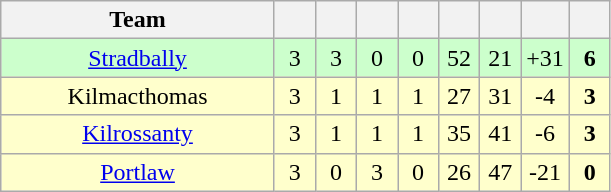<table class="wikitable" style="text-align:center">
<tr>
<th style="width:175px;">Team</th>
<th width="20"></th>
<th width="20"></th>
<th width="20"></th>
<th width="20"></th>
<th width="20"></th>
<th width="20"></th>
<th width="20"></th>
<th width="20"></th>
</tr>
<tr style="background:#cfc;">
<td><a href='#'>Stradbally</a></td>
<td>3</td>
<td>3</td>
<td>0</td>
<td>0</td>
<td>52</td>
<td>21</td>
<td>+31</td>
<td><strong>6</strong></td>
</tr>
<tr style="background:#ffffcc;">
<td>Kilmacthomas</td>
<td>3</td>
<td>1</td>
<td>1</td>
<td>1</td>
<td>27</td>
<td>31</td>
<td>-4</td>
<td><strong>3</strong></td>
</tr>
<tr style="background:#ffffcc;">
<td><a href='#'>Kilrossanty</a></td>
<td>3</td>
<td>1</td>
<td>1</td>
<td>1</td>
<td>35</td>
<td>41</td>
<td>-6</td>
<td><strong>3</strong></td>
</tr>
<tr style="background:#ffffcc;">
<td><a href='#'>Portlaw</a></td>
<td>3</td>
<td>0</td>
<td>3</td>
<td>0</td>
<td>26</td>
<td>47</td>
<td>-21</td>
<td><strong>0</strong></td>
</tr>
</table>
